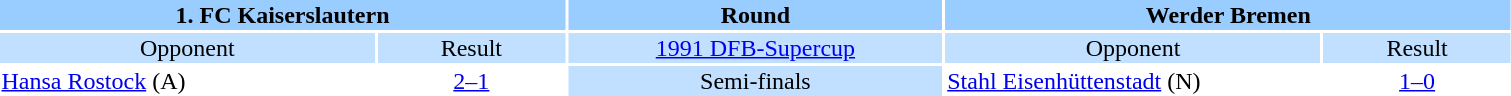<table style="width:80%; text-align:center;">
<tr style="vertical-align:top; background:#99CCFF;">
<th colspan="2">1. FC Kaiserslautern</th>
<th style="width:20%">Round</th>
<th colspan="2">Werder Bremen</th>
</tr>
<tr style="vertical-align:top; background:#c1e0ff;">
<td style="width:20%">Opponent</td>
<td style="width:10%">Result</td>
<td><a href='#'>1991 DFB-Supercup</a></td>
<td style="width:20%">Opponent</td>
<td style="width:10%">Result</td>
</tr>
<tr>
<td align="left"><a href='#'>Hansa Rostock</a> (A)</td>
<td><a href='#'>2–1</a></td>
<td style="background:#C1E0FF;">Semi-finals</td>
<td align="left"><a href='#'>Stahl Eisenhüttenstadt</a> (N)</td>
<td><a href='#'>1–0</a></td>
</tr>
</table>
